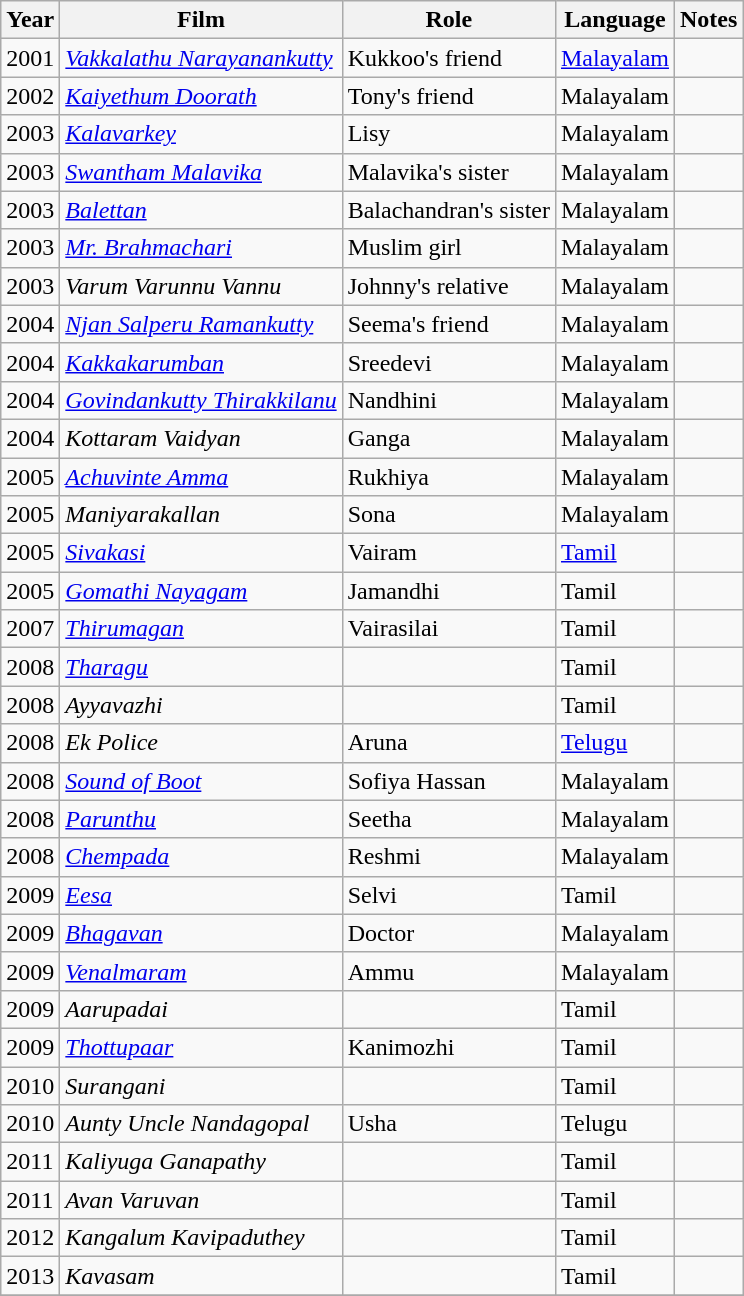<table class="wikitable sortable">
<tr>
<th>Year</th>
<th>Film</th>
<th>Role</th>
<th>Language</th>
<th class="unsortable">Notes</th>
</tr>
<tr>
<td>2001</td>
<td><em><a href='#'>Vakkalathu Narayanankutty</a></em></td>
<td>Kukkoo's friend</td>
<td><a href='#'>Malayalam</a></td>
<td></td>
</tr>
<tr>
<td>2002</td>
<td><em><a href='#'>Kaiyethum Doorath</a></em></td>
<td>Tony's friend</td>
<td>Malayalam</td>
<td></td>
</tr>
<tr>
<td>2003</td>
<td><em><a href='#'>Kalavarkey</a></em></td>
<td>Lisy</td>
<td>Malayalam</td>
<td></td>
</tr>
<tr>
<td>2003</td>
<td><em><a href='#'>Swantham Malavika</a></em></td>
<td>Malavika's sister</td>
<td>Malayalam</td>
<td></td>
</tr>
<tr>
<td>2003</td>
<td><em><a href='#'>Balettan</a></em></td>
<td>Balachandran's sister</td>
<td>Malayalam</td>
<td></td>
</tr>
<tr>
<td>2003</td>
<td><em><a href='#'>Mr. Brahmachari</a></em></td>
<td>Muslim girl</td>
<td>Malayalam</td>
<td></td>
</tr>
<tr>
<td>2003</td>
<td><em>Varum Varunnu Vannu</em></td>
<td>Johnny's relative</td>
<td>Malayalam</td>
<td></td>
</tr>
<tr>
<td>2004</td>
<td><em><a href='#'>Njan Salperu Ramankutty</a></em></td>
<td>Seema's friend</td>
<td>Malayalam</td>
<td></td>
</tr>
<tr>
<td>2004</td>
<td><em><a href='#'>Kakkakarumban</a></em></td>
<td>Sreedevi</td>
<td>Malayalam</td>
<td></td>
</tr>
<tr>
<td>2004</td>
<td><em><a href='#'>Govindankutty Thirakkilanu</a></em></td>
<td>Nandhini</td>
<td>Malayalam</td>
<td></td>
</tr>
<tr>
<td>2004</td>
<td><em>Kottaram Vaidyan</em></td>
<td>Ganga</td>
<td>Malayalam</td>
<td></td>
</tr>
<tr>
<td>2005</td>
<td><em><a href='#'>Achuvinte Amma</a></em></td>
<td>Rukhiya</td>
<td>Malayalam</td>
<td></td>
</tr>
<tr>
<td>2005</td>
<td><em>Maniyarakallan</em></td>
<td>Sona</td>
<td>Malayalam</td>
<td></td>
</tr>
<tr>
<td>2005</td>
<td><em><a href='#'>Sivakasi</a></em></td>
<td>Vairam</td>
<td><a href='#'>Tamil</a></td>
<td></td>
</tr>
<tr>
<td>2005</td>
<td><em><a href='#'>Gomathi Nayagam</a></em></td>
<td>Jamandhi</td>
<td>Tamil</td>
<td></td>
</tr>
<tr>
<td>2007</td>
<td><em><a href='#'>Thirumagan</a></em></td>
<td>Vairasilai</td>
<td>Tamil</td>
<td></td>
</tr>
<tr>
<td>2008</td>
<td><em><a href='#'>Tharagu</a></em></td>
<td></td>
<td>Tamil</td>
<td></td>
</tr>
<tr>
<td>2008</td>
<td><em>Ayyavazhi</em></td>
<td></td>
<td>Tamil</td>
<td></td>
</tr>
<tr>
<td>2008</td>
<td><em>Ek Police</em></td>
<td>Aruna</td>
<td><a href='#'>Telugu</a></td>
<td></td>
</tr>
<tr>
<td>2008</td>
<td><em><a href='#'>Sound of Boot</a></em></td>
<td>Sofiya Hassan</td>
<td>Malayalam</td>
<td></td>
</tr>
<tr>
<td>2008</td>
<td><em><a href='#'>Parunthu</a></em></td>
<td>Seetha</td>
<td>Malayalam</td>
<td></td>
</tr>
<tr>
<td>2008</td>
<td><em><a href='#'>Chempada</a></em></td>
<td>Reshmi</td>
<td>Malayalam</td>
<td></td>
</tr>
<tr>
<td>2009</td>
<td><em><a href='#'>Eesa</a></em></td>
<td>Selvi</td>
<td>Tamil</td>
<td></td>
</tr>
<tr>
<td>2009</td>
<td><em><a href='#'>Bhagavan</a></em></td>
<td>Doctor</td>
<td>Malayalam</td>
<td></td>
</tr>
<tr>
<td>2009</td>
<td><em><a href='#'>Venalmaram</a></em></td>
<td>Ammu</td>
<td>Malayalam</td>
<td></td>
</tr>
<tr>
<td>2009</td>
<td><em>Aarupadai</em></td>
<td></td>
<td>Tamil</td>
<td></td>
</tr>
<tr>
<td>2009</td>
<td><em><a href='#'>Thottupaar</a></em></td>
<td>Kanimozhi</td>
<td>Tamil</td>
<td></td>
</tr>
<tr>
<td>2010</td>
<td><em>Surangani</em></td>
<td></td>
<td>Tamil</td>
<td></td>
</tr>
<tr>
<td>2010</td>
<td><em>Aunty Uncle Nandagopal</em></td>
<td>Usha</td>
<td>Telugu</td>
<td></td>
</tr>
<tr>
<td>2011</td>
<td><em>Kaliyuga Ganapathy</em></td>
<td></td>
<td>Tamil</td>
<td></td>
</tr>
<tr>
<td>2011</td>
<td><em>Avan Varuvan</em></td>
<td></td>
<td>Tamil</td>
<td></td>
</tr>
<tr>
<td>2012</td>
<td><em>Kangalum Kavipaduthey</em></td>
<td></td>
<td>Tamil</td>
<td></td>
</tr>
<tr>
<td>2013</td>
<td><em>Kavasam</em></td>
<td></td>
<td>Tamil</td>
<td></td>
</tr>
<tr>
</tr>
</table>
